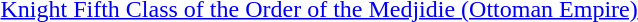<table>
<tr>
<td rowspan=2 style="width:60px; vertical-align:top;"></td>
<td><a href='#'>Knight Fifth Class of the Order of the Medjidie (Ottoman Empire)</a></td>
</tr>
<tr>
<td></td>
</tr>
</table>
